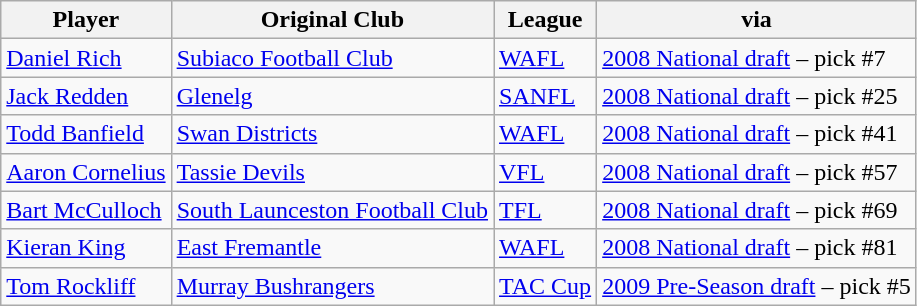<table class="wikitable">
<tr>
<th>Player</th>
<th>Original Club</th>
<th>League</th>
<th>via</th>
</tr>
<tr>
<td> <a href='#'>Daniel Rich</a></td>
<td><a href='#'>Subiaco Football Club</a></td>
<td><a href='#'>WAFL</a></td>
<td><a href='#'>2008 National draft</a> – pick #7</td>
</tr>
<tr>
<td> <a href='#'>Jack Redden</a></td>
<td><a href='#'>Glenelg</a></td>
<td><a href='#'>SANFL</a></td>
<td><a href='#'>2008 National draft</a> – pick #25</td>
</tr>
<tr>
<td> <a href='#'>Todd Banfield</a></td>
<td><a href='#'>Swan Districts</a></td>
<td><a href='#'>WAFL</a></td>
<td><a href='#'>2008 National draft</a> – pick #41</td>
</tr>
<tr>
<td> <a href='#'>Aaron Cornelius</a></td>
<td><a href='#'>Tassie Devils</a></td>
<td><a href='#'>VFL</a></td>
<td><a href='#'>2008 National draft</a> – pick #57</td>
</tr>
<tr>
<td> <a href='#'>Bart McCulloch</a></td>
<td><a href='#'>South Launceston Football Club</a></td>
<td><a href='#'>TFL</a></td>
<td><a href='#'>2008 National draft</a> – pick #69</td>
</tr>
<tr>
<td> <a href='#'>Kieran King</a></td>
<td><a href='#'>East Fremantle</a></td>
<td><a href='#'>WAFL</a></td>
<td><a href='#'>2008 National draft</a> – pick #81</td>
</tr>
<tr>
<td> <a href='#'>Tom Rockliff</a></td>
<td><a href='#'>Murray Bushrangers</a></td>
<td><a href='#'>TAC Cup</a></td>
<td><a href='#'>2009 Pre-Season draft</a> – pick #5</td>
</tr>
</table>
